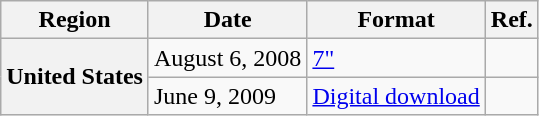<table class="wikitable plainrowheaders">
<tr>
<th scope="col">Region</th>
<th scope="col">Date</th>
<th scope="col">Format</th>
<th scope="col">Ref.</th>
</tr>
<tr>
<th scope="row" rowspan="2">United States</th>
<td>August 6, 2008</td>
<td><a href='#'>7"</a></td>
<td></td>
</tr>
<tr>
<td>June 9, 2009</td>
<td><a href='#'>Digital download</a></td>
<td style="text-align: center;"></td>
</tr>
</table>
